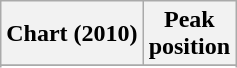<table class="wikitable sortable">
<tr>
<th>Chart (2010)</th>
<th>Peak<br>position</th>
</tr>
<tr>
</tr>
<tr>
</tr>
<tr>
</tr>
</table>
